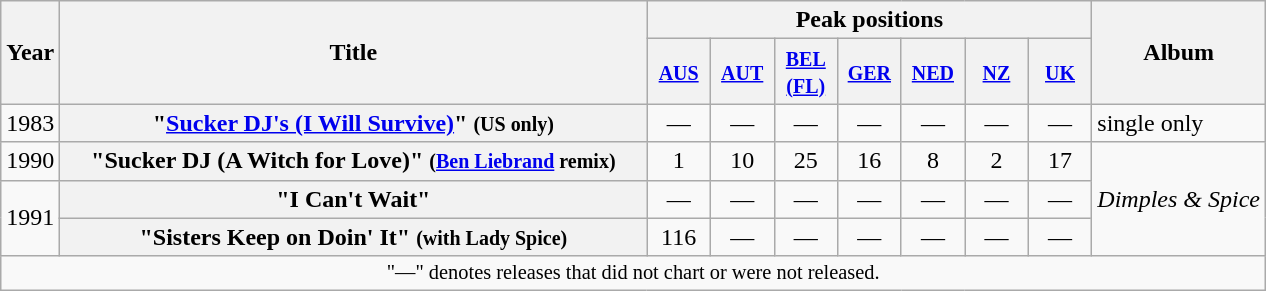<table class="wikitable plainrowheaders" style="text-align:center;">
<tr>
<th rowspan="2">Year</th>
<th rowspan="2" style="width:24em;">Title</th>
<th colspan="7">Peak positions</th>
<th rowspan="2">Album</th>
</tr>
<tr>
<th width="35"><small><a href='#'>AUS</a></small><br></th>
<th width="35"><small><a href='#'>AUT</a></small></th>
<th width="35"><small><a href='#'>BEL<br>(FL)</a></small></th>
<th width="35"><small><a href='#'>GER</a></small><br></th>
<th width="35"><small><a href='#'>NED</a></small></th>
<th width="35"><small><a href='#'>NZ</a></small></th>
<th width="35"><small><a href='#'>UK</a></small><br></th>
</tr>
<tr>
<td>1983</td>
<th scope="row">"<a href='#'>Sucker DJ's (I Will Survive)</a>" <small>(US only)</small></th>
<td>—</td>
<td>—</td>
<td>—</td>
<td>—</td>
<td>—</td>
<td>—</td>
<td>—</td>
<td align="left">single only</td>
</tr>
<tr>
<td>1990</td>
<th scope="row">"Sucker DJ (A Witch for Love)" <small>(<a href='#'>Ben Liebrand</a> remix)</small></th>
<td>1</td>
<td>10</td>
<td>25</td>
<td>16</td>
<td>8</td>
<td>2</td>
<td>17</td>
<td align="left" rowspan="3"><em>Dimples & Spice</em></td>
</tr>
<tr>
<td rowspan="2">1991</td>
<th scope="row">"I Can't Wait"</th>
<td>—</td>
<td>—</td>
<td>—</td>
<td>—</td>
<td>—</td>
<td>—</td>
<td>—</td>
</tr>
<tr>
<th scope="row">"Sisters Keep on Doin' It" <small>(with Lady Spice)</small></th>
<td>116</td>
<td>—</td>
<td>—</td>
<td>—</td>
<td>—</td>
<td>—</td>
<td>—</td>
</tr>
<tr>
<td align="center" colspan="10" style="font-size:85%">"—" denotes releases that did not chart or were not released.</td>
</tr>
</table>
